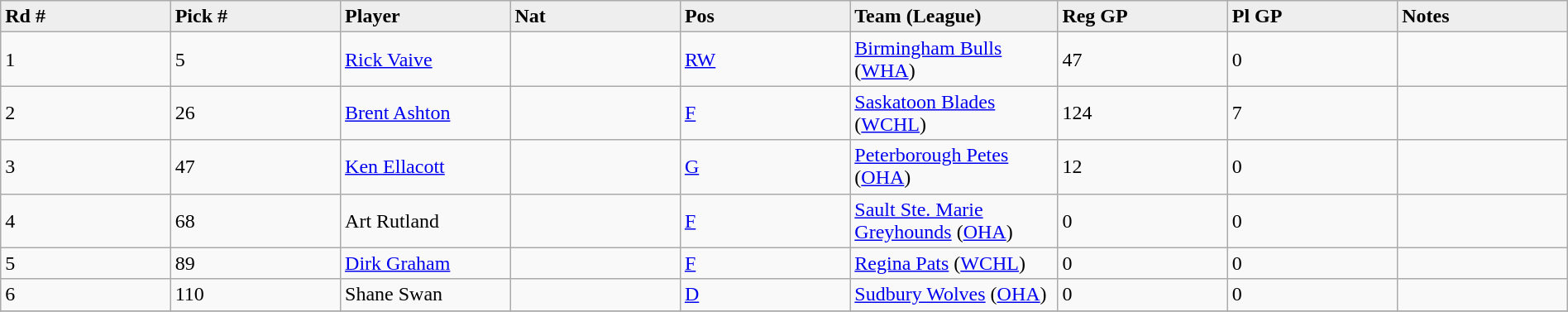<table class="wikitable" style="width: 100%">
<tr>
<td width="5%"; bgcolor="#eeeeee"><strong>Rd #</strong></td>
<td width="5%"; bgcolor="#eeeeee"><strong>Pick #</strong></td>
<td width="5%"; bgcolor="#eeeeee"><strong>Player</strong></td>
<td width="5%"; bgcolor="#eeeeee"><strong>Nat</strong></td>
<td width="5%"; bgcolor="#eeeeee"><strong>Pos</strong></td>
<td width="5%"; bgcolor="#eeeeee"><strong>Team (League)</strong></td>
<td width="5%"; bgcolor="#eeeeee"><strong>Reg GP</strong></td>
<td width="5%"; bgcolor="#eeeeee"><strong>Pl GP</strong></td>
<td width="5%"; bgcolor="#eeeeee"><strong>Notes</strong></td>
</tr>
<tr>
<td>1</td>
<td>5</td>
<td><a href='#'>Rick Vaive</a></td>
<td></td>
<td><a href='#'>RW</a></td>
<td><a href='#'>Birmingham Bulls</a> (<a href='#'>WHA</a>)</td>
<td>47</td>
<td>0</td>
<td></td>
</tr>
<tr>
<td>2</td>
<td>26</td>
<td><a href='#'>Brent Ashton</a></td>
<td></td>
<td><a href='#'>F</a></td>
<td><a href='#'>Saskatoon Blades</a> (<a href='#'>WCHL</a>)</td>
<td>124</td>
<td>7</td>
<td></td>
</tr>
<tr>
<td>3</td>
<td>47</td>
<td><a href='#'>Ken Ellacott</a></td>
<td></td>
<td><a href='#'>G</a></td>
<td><a href='#'>Peterborough Petes</a> (<a href='#'>OHA</a>)</td>
<td>12</td>
<td>0</td>
<td></td>
</tr>
<tr>
<td>4</td>
<td>68</td>
<td>Art Rutland</td>
<td></td>
<td><a href='#'>F</a></td>
<td><a href='#'>Sault Ste. Marie Greyhounds</a> (<a href='#'>OHA</a>)</td>
<td>0</td>
<td>0</td>
<td></td>
</tr>
<tr>
<td>5</td>
<td>89</td>
<td><a href='#'>Dirk Graham</a></td>
<td></td>
<td><a href='#'>F</a></td>
<td><a href='#'>Regina Pats</a> (<a href='#'>WCHL</a>)</td>
<td>0</td>
<td>0</td>
<td></td>
</tr>
<tr>
<td>6</td>
<td>110</td>
<td>Shane Swan</td>
<td></td>
<td><a href='#'>D</a></td>
<td><a href='#'>Sudbury Wolves</a> (<a href='#'>OHA</a>)</td>
<td>0</td>
<td>0</td>
<td></td>
</tr>
<tr>
</tr>
</table>
